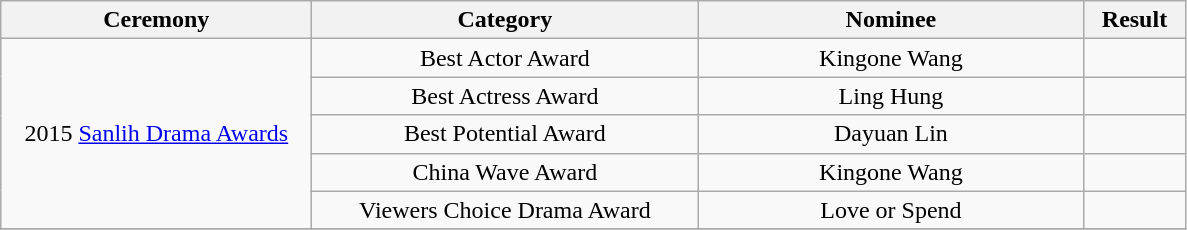<table class="wikitable" style="text-align:center;">
<tr>
<th style="width:200px;">Ceremony</th>
<th style="width:250px;">Category</th>
<th style="width:250px;">Nominee</th>
<th style="width:60px;">Result</th>
</tr>
<tr>
<td rowspan=5>2015 <a href='#'>Sanlih Drama Awards</a></td>
<td>Best Actor Award</td>
<td>Kingone Wang</td>
<td></td>
</tr>
<tr>
<td>Best Actress Award</td>
<td>Ling Hung</td>
<td></td>
</tr>
<tr>
<td>Best Potential Award</td>
<td>Dayuan Lin</td>
<td></td>
</tr>
<tr>
<td>China Wave Award</td>
<td>Kingone Wang</td>
<td></td>
</tr>
<tr>
<td>Viewers Choice Drama Award</td>
<td>Love or Spend</td>
<td></td>
</tr>
<tr>
</tr>
</table>
